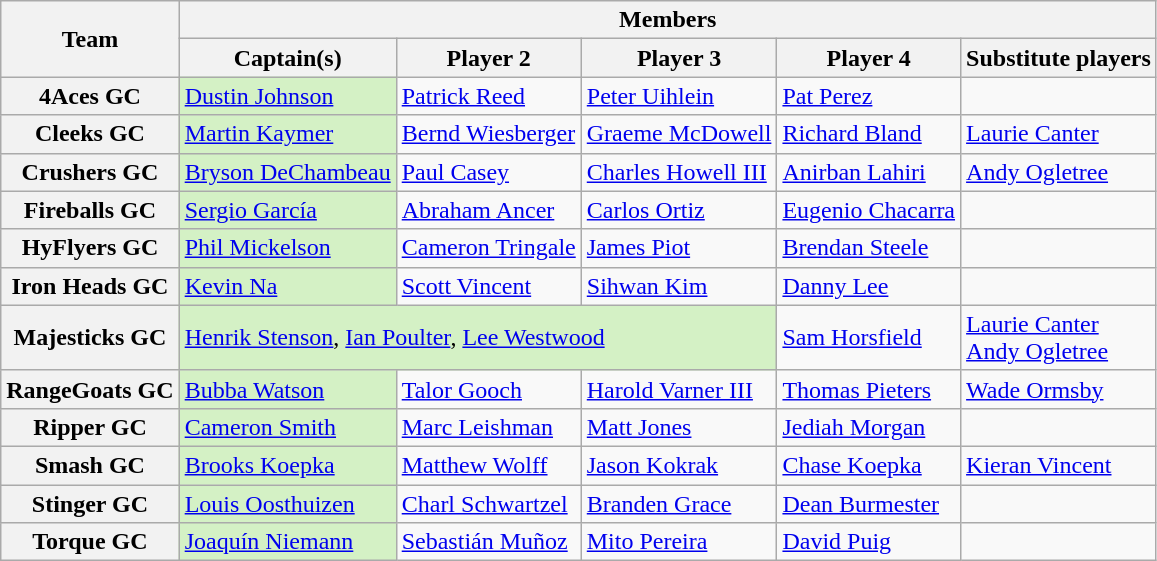<table class="wikitable" style="text-align:left; style="font-size:95%">
<tr>
<th rowspan=2>Team</th>
<th colspan=5>Members</th>
</tr>
<tr>
<th>Captain(s)</th>
<th>Player 2</th>
<th>Player 3</th>
<th>Player 4</th>
<th>Substitute players</th>
</tr>
<tr>
<th>4Aces GC</th>
<td style="background:#D4F1C5;"> <a href='#'>Dustin Johnson</a></td>
<td> <a href='#'>Patrick Reed</a></td>
<td> <a href='#'>Peter Uihlein</a></td>
<td> <a href='#'>Pat Perez</a></td>
<td></td>
</tr>
<tr>
<th>Cleeks GC</th>
<td style="background:#D4F1C5;"> <a href='#'>Martin Kaymer</a></td>
<td> <a href='#'>Bernd Wiesberger</a></td>
<td> <a href='#'>Graeme McDowell</a></td>
<td> <a href='#'>Richard Bland</a></td>
<td> <a href='#'>Laurie Canter</a></td>
</tr>
<tr>
<th>Crushers GC</th>
<td style="background:#D4F1C5;"> <a href='#'>Bryson DeChambeau</a></td>
<td> <a href='#'>Paul Casey</a></td>
<td> <a href='#'>Charles Howell III</a></td>
<td> <a href='#'>Anirban Lahiri</a></td>
<td> <a href='#'>Andy Ogletree</a></td>
</tr>
<tr>
<th>Fireballs GC</th>
<td style="background:#D4F1C5;"> <a href='#'>Sergio García</a></td>
<td> <a href='#'>Abraham Ancer</a></td>
<td> <a href='#'>Carlos Ortiz</a></td>
<td> <a href='#'>Eugenio Chacarra</a></td>
<td></td>
</tr>
<tr>
<th>HyFlyers GC</th>
<td style="background:#D4F1C5;"> <a href='#'>Phil Mickelson</a></td>
<td> <a href='#'>Cameron Tringale</a></td>
<td> <a href='#'>James Piot</a></td>
<td> <a href='#'>Brendan Steele</a></td>
<td></td>
</tr>
<tr>
<th>Iron Heads GC</th>
<td style="background:#D4F1C5;"> <a href='#'>Kevin Na</a></td>
<td> <a href='#'>Scott Vincent</a></td>
<td> <a href='#'>Sihwan Kim</a></td>
<td> <a href='#'>Danny Lee</a></td>
<td></td>
</tr>
<tr>
<th>Majesticks GC</th>
<td colspan=3 style="background:#D4F1C5;"> <a href='#'>Henrik Stenson</a>,  <a href='#'>Ian Poulter</a>,  <a href='#'>Lee Westwood</a></td>
<td> <a href='#'>Sam Horsfield</a></td>
<td> <a href='#'>Laurie Canter</a><br> <a href='#'>Andy Ogletree</a></td>
</tr>
<tr>
<th>RangeGoats GC</th>
<td style="background:#D4F1C5;"> <a href='#'>Bubba Watson</a></td>
<td> <a href='#'>Talor Gooch</a></td>
<td> <a href='#'>Harold Varner III</a></td>
<td> <a href='#'>Thomas Pieters</a></td>
<td> <a href='#'>Wade Ormsby</a></td>
</tr>
<tr>
<th>Ripper GC</th>
<td style="background:#D4F1C5;"> <a href='#'>Cameron Smith</a></td>
<td> <a href='#'>Marc Leishman</a></td>
<td> <a href='#'>Matt Jones</a></td>
<td> <a href='#'>Jediah Morgan</a></td>
<td></td>
</tr>
<tr>
<th>Smash GC</th>
<td style="background:#D4F1C5;"> <a href='#'>Brooks Koepka</a></td>
<td> <a href='#'>Matthew Wolff</a></td>
<td> <a href='#'>Jason Kokrak</a></td>
<td> <a href='#'>Chase Koepka</a></td>
<td> <a href='#'>Kieran Vincent</a></td>
</tr>
<tr>
<th>Stinger GC</th>
<td style="background:#D4F1C5;"> <a href='#'>Louis Oosthuizen</a></td>
<td> <a href='#'>Charl Schwartzel</a></td>
<td> <a href='#'>Branden Grace</a></td>
<td> <a href='#'>Dean Burmester</a></td>
<td></td>
</tr>
<tr>
<th>Torque GC</th>
<td style="background:#D4F1C5;"> <a href='#'>Joaquín Niemann</a></td>
<td> <a href='#'>Sebastián Muñoz</a></td>
<td> <a href='#'>Mito Pereira</a></td>
<td> <a href='#'>David Puig</a></td>
<td></td>
</tr>
</table>
